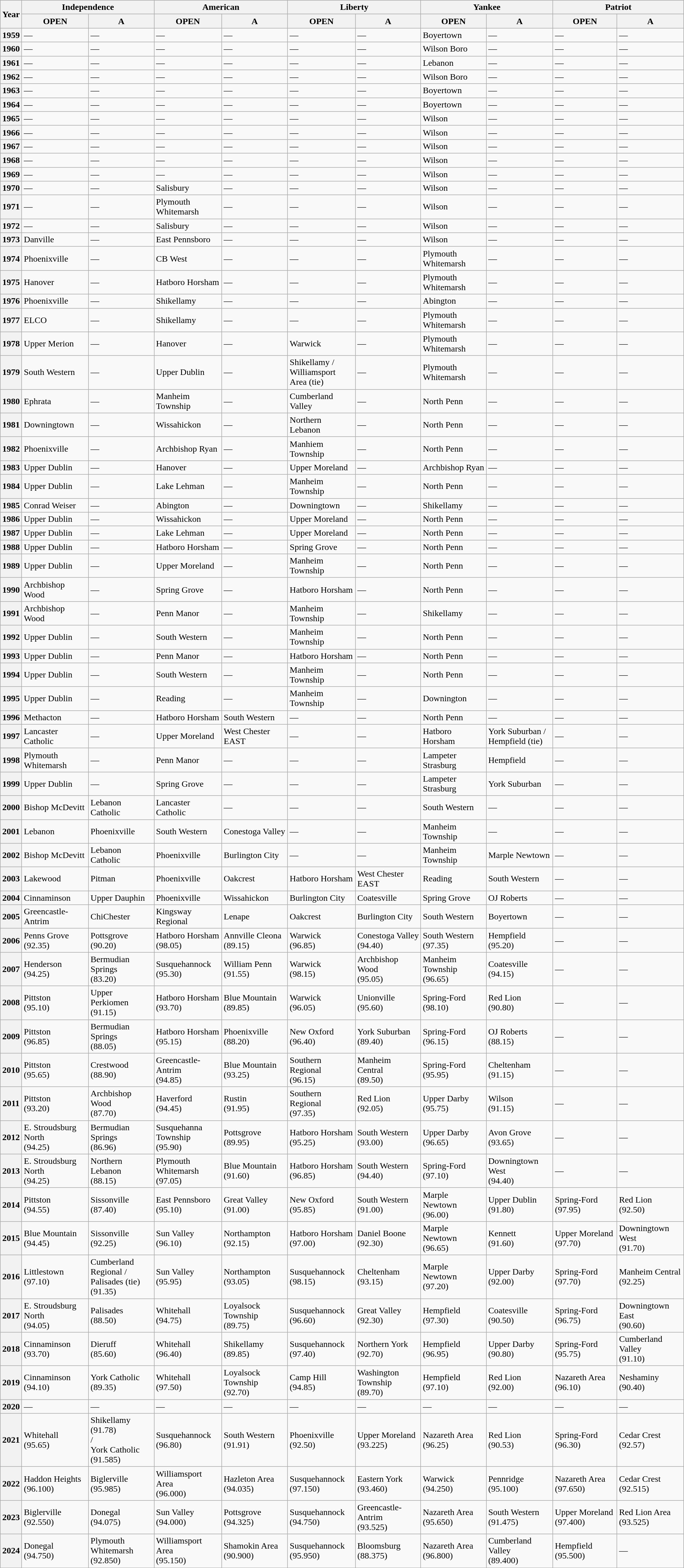<table class="wikitable">
<tr>
<th rowspan="2">Year</th>
<th colspan="2">Independence</th>
<th colspan="2">American</th>
<th colspan="2">Liberty</th>
<th colspan="2">Yankee</th>
<th colspan="2">Patriot</th>
</tr>
<tr>
<th scope="col" width="120px">OPEN</th>
<th scope="col" width="120px">A</th>
<th scope="col" width="120px">OPEN</th>
<th scope="col" width="120px">A</th>
<th scope="col" width="120px">OPEN</th>
<th scope="col" width="120px">A</th>
<th scope="col" width="120px">OPEN</th>
<th scope="col" width="120px">A</th>
<th scope="col" width="120px">OPEN</th>
<th scope="col" width="120px">A</th>
</tr>
<tr>
<th scope="row">1959</th>
<td><div>—</div></td>
<td><div>—</div></td>
<td><div>—</div></td>
<td><div>—</div></td>
<td><div>—</div></td>
<td><div>—</div></td>
<td><div>Boyertown</div></td>
<td><div>—</div></td>
<td><div>—</div></td>
<td><div>—</div></td>
</tr>
<tr>
<th scope="row">1960</th>
<td><div>—</div></td>
<td><div>—</div></td>
<td><div>—</div></td>
<td><div>—</div></td>
<td><div>—</div></td>
<td><div>—</div></td>
<td><div>Wilson Boro</div></td>
<td><div>—</div></td>
<td><div>—</div></td>
<td><div>—</div></td>
</tr>
<tr>
<th scope="row">1961</th>
<td><div>—</div></td>
<td><div>—</div></td>
<td><div>—</div></td>
<td><div>—</div></td>
<td><div>—</div></td>
<td><div>—</div></td>
<td><div>Lebanon</div></td>
<td><div>—</div></td>
<td><div>—</div></td>
<td><div>—</div></td>
</tr>
<tr>
<th scope="row">1962</th>
<td><div>—</div></td>
<td><div>—</div></td>
<td><div>—</div></td>
<td><div>—</div></td>
<td><div>—</div></td>
<td><div>—</div></td>
<td><div>Wilson Boro</div></td>
<td><div>—</div></td>
<td><div>—</div></td>
<td><div>—</div></td>
</tr>
<tr>
<th scope="row">1963</th>
<td><div>—</div></td>
<td><div>—</div></td>
<td><div>—</div></td>
<td><div>—</div></td>
<td><div>—</div></td>
<td><div>—</div></td>
<td><div>Boyertown</div></td>
<td><div>—</div></td>
<td><div>—</div></td>
<td><div>—</div></td>
</tr>
<tr>
<th scope="row">1964</th>
<td><div>—</div></td>
<td><div>—</div></td>
<td><div>—</div></td>
<td><div>—</div></td>
<td><div>—</div></td>
<td><div>—</div></td>
<td><div>Boyertown</div></td>
<td><div>—</div></td>
<td><div>—</div></td>
<td><div>—</div></td>
</tr>
<tr>
<th scope="row">1965</th>
<td><div>—</div></td>
<td><div>—</div></td>
<td><div>—</div></td>
<td><div>—</div></td>
<td><div>—</div></td>
<td><div>—</div></td>
<td><div>Wilson</div></td>
<td><div>—</div></td>
<td><div>—</div></td>
<td><div>—</div></td>
</tr>
<tr>
<th scope="row">1966</th>
<td><div>—</div></td>
<td><div>—</div></td>
<td><div>—</div></td>
<td><div>—</div></td>
<td><div>—</div></td>
<td><div>—</div></td>
<td><div>Wilson</div></td>
<td><div>—</div></td>
<td><div>—</div></td>
<td><div>—</div></td>
</tr>
<tr>
<th scope="row">1967</th>
<td><div>—</div></td>
<td><div>—</div></td>
<td><div>—</div></td>
<td><div>—</div></td>
<td><div>—</div></td>
<td><div>—</div></td>
<td><div>Wilson</div></td>
<td><div>—</div></td>
<td><div>—</div></td>
<td><div>—</div></td>
</tr>
<tr>
<th scope="row">1968</th>
<td><div>—</div></td>
<td><div>—</div></td>
<td><div>—</div></td>
<td><div>—</div></td>
<td><div>—</div></td>
<td><div>—</div></td>
<td><div>Wilson</div></td>
<td><div>—</div></td>
<td><div>—</div></td>
<td><div>—</div></td>
</tr>
<tr>
<th scope="row">1969</th>
<td><div>—</div></td>
<td><div>—</div></td>
<td><div>—</div></td>
<td><div>—</div></td>
<td><div>—</div></td>
<td><div>—</div></td>
<td><div>Wilson</div></td>
<td><div>—</div></td>
<td><div>—</div></td>
<td><div>—</div></td>
</tr>
<tr>
<th scope="row">1970</th>
<td><div>—</div></td>
<td><div>—</div></td>
<td><div>Salisbury</div></td>
<td><div>—</div></td>
<td><div>—</div></td>
<td><div>—</div></td>
<td><div>Wilson</div></td>
<td><div>—</div></td>
<td><div>—</div></td>
<td><div>—</div></td>
</tr>
<tr>
<th scope="row">1971</th>
<td><div>—</div></td>
<td><div>—</div></td>
<td><div>Plymouth Whitemarsh</div></td>
<td><div>—</div></td>
<td><div>—</div></td>
<td><div>—</div></td>
<td><div>Wilson</div></td>
<td><div>—</div></td>
<td><div>—</div></td>
<td><div>—</div></td>
</tr>
<tr>
<th scope="row">1972</th>
<td><div>—</div></td>
<td><div>—</div></td>
<td><div>Salisbury</div></td>
<td><div>—</div></td>
<td><div>—</div></td>
<td><div>—</div></td>
<td><div>Wilson</div></td>
<td><div>—</div></td>
<td><div>—</div></td>
<td><div>—</div></td>
</tr>
<tr>
<th scope="row">1973</th>
<td><div>Danville</div></td>
<td><div>—</div></td>
<td><div>East Pennsboro</div></td>
<td><div>—</div></td>
<td><div>—</div></td>
<td><div>—</div></td>
<td><div>Wilson</div></td>
<td><div>—</div></td>
<td><div>—</div></td>
<td><div>—</div></td>
</tr>
<tr>
<th scope="row">1974</th>
<td><div>Phoenixville</div></td>
<td><div>—</div></td>
<td><div>CB West</div></td>
<td><div>—</div></td>
<td><div>—</div></td>
<td><div>—</div></td>
<td><div>Plymouth Whitemarsh</div></td>
<td><div>—</div></td>
<td><div>—</div></td>
<td><div>—</div></td>
</tr>
<tr>
<th scope="row">1975</th>
<td><div>Hanover</div></td>
<td><div>—</div></td>
<td><div>Hatboro Horsham</div></td>
<td><div>—</div></td>
<td><div>—</div></td>
<td><div>—</div></td>
<td><div>Plymouth Whitemarsh</div></td>
<td><div>—</div></td>
<td><div>—</div></td>
<td><div>—</div></td>
</tr>
<tr>
<th scope="row">1976</th>
<td><div>Phoenixville</div></td>
<td><div>—</div></td>
<td><div>Shikellamy</div></td>
<td><div>—</div></td>
<td><div>—</div></td>
<td><div>—</div></td>
<td><div>Abington</div></td>
<td><div>—</div></td>
<td><div>—</div></td>
<td><div>—</div></td>
</tr>
<tr>
<th scope="row">1977</th>
<td><div>ELCO</div></td>
<td><div>—</div></td>
<td><div>Shikellamy</div></td>
<td><div>—</div></td>
<td><div>—</div></td>
<td><div>—</div></td>
<td><div>Plymouth Whitemarsh</div></td>
<td><div>—</div></td>
<td><div>—</div></td>
<td><div>—</div></td>
</tr>
<tr>
<th scope="row">1978</th>
<td><div>Upper Merion</div></td>
<td><div>—</div></td>
<td><div>Hanover</div></td>
<td><div>—</div></td>
<td><div>Warwick</div></td>
<td><div>—</div></td>
<td><div>Plymouth Whitemarsh</div></td>
<td><div>—</div></td>
<td><div>—</div></td>
<td><div>—</div></td>
</tr>
<tr>
<th scope="row">1979</th>
<td><div>South Western</div></td>
<td><div>—</div></td>
<td><div>Upper Dublin</div></td>
<td><div>—</div></td>
<td><div>Shikellamy  / Williamsport Area (tie)</div></td>
<td><div>—</div></td>
<td><div>Plymouth Whitemarsh</div></td>
<td><div>—</div></td>
<td><div>—</div></td>
<td><div>—</div></td>
</tr>
<tr>
<th scope="row">1980</th>
<td><div>Ephrata</div></td>
<td><div>—</div></td>
<td><div>Manheim Township</div></td>
<td><div>—</div></td>
<td><div>Cumberland Valley</div></td>
<td><div>—</div></td>
<td><div>North Penn</div></td>
<td><div>—</div></td>
<td><div>—</div></td>
<td><div>—</div></td>
</tr>
<tr>
<th scope="row">1981</th>
<td><div>Downingtown</div></td>
<td><div>—</div></td>
<td><div>Wissahickon</div></td>
<td><div>—</div></td>
<td><div>Northern Lebanon</div></td>
<td><div>—</div></td>
<td><div>North Penn</div></td>
<td><div>—</div></td>
<td><div>—</div></td>
<td><div>—</div></td>
</tr>
<tr>
<th scope="row">1982</th>
<td><div>Phoenixville</div></td>
<td><div>—</div></td>
<td><div>Archbishop Ryan</div></td>
<td><div>—</div></td>
<td><div>Manhiem Township</div></td>
<td><div>—</div></td>
<td><div>North Penn</div></td>
<td><div>—</div></td>
<td><div>—</div></td>
<td><div>—</div></td>
</tr>
<tr>
<th scope="row">1983</th>
<td><div>Upper Dublin</div></td>
<td><div>—</div></td>
<td><div>Hanover</div></td>
<td><div>—</div></td>
<td><div>Upper Moreland</div></td>
<td><div>—</div></td>
<td><div>Archbishop Ryan</div></td>
<td><div>—</div></td>
<td><div>—</div></td>
<td><div>—</div></td>
</tr>
<tr>
<th scope="row">1984</th>
<td><div>Upper Dublin</div></td>
<td><div>—</div></td>
<td><div>Lake Lehman</div></td>
<td><div>—</div></td>
<td><div>Manheim Township</div></td>
<td><div>—</div></td>
<td><div>North Penn</div></td>
<td><div>—</div></td>
<td><div>—</div></td>
<td><div>—</div></td>
</tr>
<tr>
<th scope="row">1985</th>
<td><div>Conrad Weiser</div></td>
<td><div>—</div></td>
<td><div>Abington</div></td>
<td><div>—</div></td>
<td><div>Downingtown</div></td>
<td><div>—</div></td>
<td><div>Shikellamy</div></td>
<td><div>—</div></td>
<td><div>—</div></td>
<td><div>—</div></td>
</tr>
<tr>
<th scope="row">1986</th>
<td><div>Upper Dublin</div></td>
<td><div>—</div></td>
<td><div>Wissahickon</div></td>
<td><div>—</div></td>
<td><div>Upper Moreland</div></td>
<td><div>—</div></td>
<td><div>North Penn</div></td>
<td><div>—</div></td>
<td><div>—</div></td>
<td><div>—</div></td>
</tr>
<tr>
<th scope="row">1987</th>
<td><div>Upper Dublin</div></td>
<td><div>—</div></td>
<td><div>Lake Lehman</div></td>
<td><div>—</div></td>
<td><div>Upper Moreland</div></td>
<td><div>—</div></td>
<td><div>North Penn</div></td>
<td><div>—</div></td>
<td><div>—</div></td>
<td><div>—</div></td>
</tr>
<tr>
<th scope="row">1988</th>
<td><div>Upper Dublin</div></td>
<td><div>—</div></td>
<td><div>Hatboro Horsham</div></td>
<td><div>—</div></td>
<td><div>Spring Grove</div></td>
<td><div>—</div></td>
<td><div>North Penn</div></td>
<td><div>—</div></td>
<td><div>—</div></td>
<td><div>—</div></td>
</tr>
<tr>
<th scope="row">1989</th>
<td><div>Upper Dublin</div></td>
<td><div>—</div></td>
<td><div>Upper Moreland</div></td>
<td><div>—</div></td>
<td><div>Manheim Township</div></td>
<td><div>—</div></td>
<td><div>North Penn</div></td>
<td><div>—</div></td>
<td><div>—</div></td>
<td><div>—</div></td>
</tr>
<tr>
<th scope="row">1990</th>
<td><div>Archbishop Wood</div></td>
<td><div>—</div></td>
<td><div>Spring Grove</div></td>
<td><div>—</div></td>
<td><div>Hatboro Horsham</div></td>
<td><div>—</div></td>
<td><div>North Penn</div></td>
<td><div>—</div></td>
<td><div>—</div></td>
<td><div>—</div></td>
</tr>
<tr>
<th scope="row">1991</th>
<td><div>Archbishop Wood</div></td>
<td><div>—</div></td>
<td><div>Penn Manor</div></td>
<td><div>—</div></td>
<td><div>Manheim Township</div></td>
<td><div>—</div></td>
<td><div>Shikellamy</div></td>
<td><div>—</div></td>
<td><div>—</div></td>
<td><div>—</div></td>
</tr>
<tr>
<th scope="row">1992</th>
<td><div>Upper Dublin</div></td>
<td><div>—</div></td>
<td><div>South Western</div></td>
<td><div>—</div></td>
<td><div>Manheim Township</div></td>
<td><div>—</div></td>
<td><div>North Penn</div></td>
<td><div>—</div></td>
<td><div>—</div></td>
<td><div>—</div></td>
</tr>
<tr>
<th scope="row">1993</th>
<td><div>Upper Dublin</div></td>
<td><div>—</div></td>
<td><div>Penn Manor</div></td>
<td><div>—</div></td>
<td><div>Hatboro Horsham</div></td>
<td><div>—</div></td>
<td><div>North Penn</div></td>
<td><div>—</div></td>
<td><div>—</div></td>
<td><div>—</div></td>
</tr>
<tr>
<th scope="row">1994</th>
<td><div>Upper Dublin</div></td>
<td><div>—</div></td>
<td><div>South Western</div></td>
<td><div>—</div></td>
<td><div>Manheim Township</div></td>
<td><div>—</div></td>
<td><div>North Penn</div></td>
<td><div>—</div></td>
<td><div>—</div></td>
<td><div>—</div></td>
</tr>
<tr>
<th scope="row">1995</th>
<td><div>Upper Dublin</div></td>
<td><div>—</div></td>
<td><div>Reading</div></td>
<td><div>—</div></td>
<td><div>Manheim Township</div></td>
<td><div>—</div></td>
<td><div>Downington</div></td>
<td><div>—</div></td>
<td><div>—</div></td>
<td><div>—</div></td>
</tr>
<tr>
<th scope="row">1996</th>
<td><div>Methacton</div></td>
<td><div>—</div></td>
<td><div>Hatboro Horsham</div></td>
<td><div>South Western</div></td>
<td><div>—</div></td>
<td><div>—</div></td>
<td><div>North Penn</div></td>
<td><div>—</div></td>
<td><div>—</div></td>
<td><div>—</div></td>
</tr>
<tr>
<th scope="row">1997</th>
<td><div>Lancaster Catholic</div></td>
<td><div>—</div></td>
<td><div>Upper Moreland</div></td>
<td><div>West Chester EAST</div></td>
<td><div>—</div></td>
<td><div>—</div></td>
<td><div>Hatboro Horsham</div></td>
<td><div>York Suburban / Hempfield (tie)</div></td>
<td><div>—</div></td>
<td><div>—</div></td>
</tr>
<tr>
<th scope="row">1998</th>
<td><div>Plymouth Whitemarsh</div></td>
<td><div>—</div></td>
<td><div>Penn Manor</div></td>
<td><div>—</div></td>
<td><div>—</div></td>
<td><div>—</div></td>
<td><div>Lampeter Strasburg</div></td>
<td><div>Hempfield</div></td>
<td><div>—</div></td>
<td><div>—</div></td>
</tr>
<tr>
<th scope="row">1999</th>
<td><div>Upper Dublin</div></td>
<td><div>—</div></td>
<td><div>Spring Grove</div></td>
<td><div>—</div></td>
<td><div>—</div></td>
<td><div>—</div></td>
<td><div>Lampeter Strasburg</div></td>
<td><div>York Suburban</div></td>
<td><div>—</div></td>
<td><div>—</div></td>
</tr>
<tr>
<th scope="row">2000</th>
<td><div>Bishop McDevitt</div></td>
<td><div>Lebanon Catholic</div></td>
<td><div>Lancaster Catholic</div></td>
<td><div>—</div></td>
<td><div>—</div></td>
<td><div>—</div></td>
<td><div>South Western</div></td>
<td><div>—</div></td>
<td><div>—</div></td>
<td><div>—</div></td>
</tr>
<tr>
<th scope="row">2001</th>
<td><div>Lebanon</div></td>
<td><div>Phoenixville</div></td>
<td><div>South Western</div></td>
<td><div>Conestoga Valley</div></td>
<td><div>—</div></td>
<td><div>—</div></td>
<td><div>Manheim Township</div></td>
<td><div>—</div></td>
<td><div>—</div></td>
<td><div>—</div></td>
</tr>
<tr>
<th scope="row">2002</th>
<td><div>Bishop McDevitt</div></td>
<td><div>Lebanon Catholic</div></td>
<td><div>Phoenixville</div></td>
<td><div>Burlington City</div></td>
<td><div>—</div></td>
<td><div>—</div></td>
<td><div>Manheim Township</div></td>
<td><div>Marple Newtown</div></td>
<td><div>—</div></td>
<td><div>—</div></td>
</tr>
<tr>
<th scope="row">2003</th>
<td><div>Lakewood</div></td>
<td><div>Pitman</div></td>
<td><div>Phoenixville</div></td>
<td><div>Oakcrest</div></td>
<td><div>Hatboro Horsham</div></td>
<td><div>West Chester EAST</div></td>
<td><div>Reading</div></td>
<td><div>South Western</div></td>
<td><div>—</div></td>
<td><div>—</div></td>
</tr>
<tr>
<th scope="row">2004</th>
<td><div>Cinnaminson</div></td>
<td><div>Upper Dauphin</div></td>
<td><div>Phoenixville</div></td>
<td><div>Wissahickon</div></td>
<td><div>Burlington City</div></td>
<td><div>Coatesville</div></td>
<td><div>Spring Grove</div></td>
<td><div>OJ Roberts</div></td>
<td><div>—</div></td>
<td><div>—</div></td>
</tr>
<tr>
<th scope="row">2005</th>
<td><div>Greencastle-Antrim</div></td>
<td><div>ChiChester</div></td>
<td><div>Kingsway Regional</div></td>
<td><div>Lenape</div></td>
<td><div>Oakcrest</div></td>
<td><div>Burlington City</div></td>
<td><div>South Western</div></td>
<td><div>Boyertown</div></td>
<td><div>—</div></td>
<td><div>—</div></td>
</tr>
<tr>
<th scope="row">2006</th>
<td><div>Penns Grove<br>(92.35)<br></div></td>
<td><div>Pottsgrove<br>(90.20)<br></div></td>
<td><div>Hatboro Horsham<br>(98.05)<br></div></td>
<td><div>Annville Cleona<br>(89.15)<br></div></td>
<td><div>Warwick<br>(96.85)<br></div></td>
<td><div>Conestoga Valley<br>(94.40)<br></div></td>
<td><div>South Western<br>(97.35)<br></div></td>
<td><div>Hempfield<br>(95.20)<br></div></td>
<td><div>—</div></td>
<td><div>—</div></td>
</tr>
<tr>
<th scope="row">2007</th>
<td><div>Henderson<br>(94.25)<br></div></td>
<td><div>Bermudian Springs<br>(83.20)<br></div></td>
<td><div>Susquehannock<br>(95.30)<br></div></td>
<td><div>William Penn<br>(91.55)<br></div></td>
<td><div>Warwick<br>(98.15)<br></div></td>
<td><div>Archbishop Wood<br>(95.05)<br></div></td>
<td><div>Manheim Township<br>(96.65)<br></div></td>
<td><div>Coatesville<br>(94.15)<br></div></td>
<td><div>—</div></td>
<td><div>—</div></td>
</tr>
<tr>
<th scope="row">2008</th>
<td><div>Pittston<br>(95.10)<br></div></td>
<td><div>Upper Perkiomen<br>(91.15)<br></div></td>
<td><div>Hatboro Horsham<br>(93.70)<br></div></td>
<td><div>Blue Mountain<br>(89.85)<br></div></td>
<td><div>Warwick<br>(96.05)<br></div></td>
<td><div>Unionville<br>(95.60)<br></div></td>
<td><div>Spring-Ford<br>(98.10)<br></div></td>
<td><div>Red Lion<br>(90.80)<br></div></td>
<td><div>—</div></td>
<td><div>—</div></td>
</tr>
<tr>
<th scope="row">2009</th>
<td><div>Pittston<br>(96.85)<br></div></td>
<td><div>Bermudian Springs<br>(88.05)<br></div></td>
<td><div>Hatboro Horsham<br>(95.15)<br></div></td>
<td><div>Phoenixville<br>(88.20)<br></div></td>
<td><div>New Oxford<br>(96.40)<br></div></td>
<td><div>York Suburban<br>(89.40)<br></div></td>
<td><div>Spring-Ford<br>(96.15)<br></div></td>
<td><div>OJ Roberts<br>(88.15)<br></div></td>
<td><div>—</div></td>
<td><div>—</div></td>
</tr>
<tr>
<th scope="row">2010</th>
<td><div>Pittston<br>(95.65)<br></div></td>
<td><div>Crestwood<br>(88.90)</div></td>
<td><div>Greencastle-Antrim<br>(94.85)<br></div></td>
<td><div>Blue Mountain<br>(93.25)<br></div></td>
<td><div>Southern Regional<br>(96.15)<br></div></td>
<td><div>Manheim Central<br>(89.50)<br></div></td>
<td><div>Spring-Ford<br>(95.95)<br></div></td>
<td><div>Cheltenham<br>(91.15)<br></div></td>
<td><div>—</div></td>
<td><div>—</div></td>
</tr>
<tr>
<th scope="row">2011</th>
<td><div>Pittston <br>(93.20)<br></div></td>
<td><div>Archbishop Wood<br>(87.70)<br></div></td>
<td><div>Haverford<br>(94.45)<br></div></td>
<td><div>Rustin<br>(91.95)<br></div></td>
<td><div>Southern Regional<br>(97.35)<br></div></td>
<td><div>Red Lion<br>(92.05)<br></div></td>
<td><div>Upper Darby<br>(95.75)<br></div></td>
<td><div>Wilson<br>(91.15)<br></div></td>
<td><div>—</div></td>
<td><div>—</div></td>
</tr>
<tr>
<th scope="row">2012</th>
<td><div>E. Stroudsburg North<br>(94.25)<br></div></td>
<td><div>Bermudian Springs<br>(86.96)<br></div></td>
<td><div>Susquehanna Township<br>(95.90)<br></div></td>
<td><div>Pottsgrove<br>(89.95)<br></div></td>
<td><div>Hatboro Horsham<br>(95.25)<br></div></td>
<td><div>South Western<br>(93.00)<br></div></td>
<td><div>Upper Darby<br>(96.65)<br></div></td>
<td><div>Avon Grove<br>(93.65)<br></div></td>
<td><div>—</div></td>
<td><div>—</div></td>
</tr>
<tr>
<th scope="row">2013</th>
<td><div>E. Stroudsburg North<br>(94.25)<br></div></td>
<td><div>Northern Lebanon<br>(88.15)<br></div></td>
<td><div>Plymouth Whitemarsh<br>(97.05)<br></div></td>
<td><div>Blue Mountain<br>(91.60)<br></div></td>
<td><div>Hatboro Horsham<br>(96.85)<br></div></td>
<td><div>South Western<br>(94.40)<br></div></td>
<td><div>Spring-Ford<br>(97.10)<br></div></td>
<td><div>Downingtown West<br>(94.40)</div></td>
<td><div>—</div></td>
<td><div>—</div></td>
</tr>
<tr>
<th scope="row">2014</th>
<td><div>Pittston<br>(94.55)<br></div></td>
<td><div>Sissonville<br>(87.40)<br></div></td>
<td><div>East Pennsboro<br>(95.10)<br></div></td>
<td><div>Great Valley<br>(91.00)<br></div></td>
<td><div>New Oxford<br>(95.85)<br></div></td>
<td><div>South Western<br>(91.00)<br></div></td>
<td><div>Marple Newtown<br>(96.00)<br></div></td>
<td><div>Upper Dublin<br>(91.80)<br></div></td>
<td><div>Spring-Ford<br>(97.95)<br></div></td>
<td><div>Red Lion<br>(92.50)<br></div></td>
</tr>
<tr>
<th scope="row">2015</th>
<td><div>Blue Mountain<br>(94.45)<br></div></td>
<td><div>Sissonville<br>(92.25)<br></div></td>
<td><div>Sun Valley<br>(96.10)<br></div></td>
<td><div>Northampton<br>(92.15)<br></div></td>
<td><div>Hatboro Horsham<br>(97.00)<br></div></td>
<td><div>Daniel Boone<br>(92.30)<br></div></td>
<td><div>Marple Newtown<br>(96.65)<br></div></td>
<td><div>Kennett<br>(91.60)<br></div></td>
<td><div>Upper Moreland<br>(97.70)<br></div></td>
<td><div>Downingtown West<br>(91.70)<br></div></td>
</tr>
<tr>
<th scope="row">2016</th>
<td><div>Littlestown<br>(97.10)<br></div></td>
<td><div>Cumberland Regional / Palisades (tie)<br>(91.35)<br></div></td>
<td><div>Sun Valley<br>(95.95)<br></div></td>
<td><div>Northampton<br>(93.05)<br></div></td>
<td><div>Susquehannock<br>(98.15)<br></div></td>
<td><div>Cheltenham<br>(93.15)<br></div></td>
<td><div>Marple Newtown<br>(97.20)<br></div></td>
<td><div>Upper Darby<br>(92.00)<br></div></td>
<td><div>Spring-Ford<br>(97.70)<br></div></td>
<td><div>Manheim Central<br>(92.25)<br></div></td>
</tr>
<tr>
<th scope="row">2017</th>
<td><div>E. Stroudsburg North<br>(94.05)<br></div></td>
<td><div>Palisades<br>(88.50)<br></div></td>
<td><div>Whitehall<br>(94.75)<br></div></td>
<td><div>Loyalsock Township<br>(89.75)<br></div></td>
<td><div>Susquehannock<br>(96.60)<br></div></td>
<td><div>Great Valley<br>(92.30)<br></div></td>
<td><div>Hempfield<br>(97.30)<br></div></td>
<td><div>Coatesville<br>(90.50)<br></div></td>
<td><div>Spring-Ford<br>(96.75)<br></div></td>
<td><div>Downingtown East<br>(90.60)<br></div></td>
</tr>
<tr>
<th scope="row">2018</th>
<td><div>Cinnaminson<br>(93.70)<br></div></td>
<td><div>Dieruff<br>(85.60)<br></div></td>
<td><div>Whitehall<br>(96.40)<br></div></td>
<td><div>Shikellamy<br>(89.85)<br></div></td>
<td><div>Susquehannock<br>(97.40)<br></div></td>
<td><div>Northern York<br>(92.70)<br></div></td>
<td><div>Hempfield<br>(96.95)<br></div></td>
<td><div>Upper Darby<br>(90.80)<br></div></td>
<td><div>Spring-Ford<br>(95.75)<br></div></td>
<td><div>Cumberland Valley<br>(91.10)<br></div></td>
</tr>
<tr>
<th scope="row">2019</th>
<td><div>Cinnaminson<br>(94.10)<br></div></td>
<td><div>York Catholic<br>(89.35)<br></div></td>
<td><div>Whitehall<br>(97.50)<br></div></td>
<td><div>Loyalsock Township<br>(92.70)<br></div></td>
<td><div>Camp Hill<br>(94.85)<br></div></td>
<td><div>Washington Township<br>(89.70)<br></div></td>
<td><div>Hempfield<br>(97.10)<br></div></td>
<td><div>Red Lion<br>(92.00)<br></div></td>
<td><div>Nazareth Area<br>(96.10)<br></div></td>
<td><div>Neshaminy<br>(90.40)<br></div></td>
</tr>
<tr>
<th scope="row">2020</th>
<td><div>—</div></td>
<td><div>—</div></td>
<td><div>—</div></td>
<td><div>—</div></td>
<td><div>—</div></td>
<td><div>—</div></td>
<td><div>—</div></td>
<td><div>—</div></td>
<td><div>—</div></td>
<td><div>—</div></td>
</tr>
<tr>
<th scope="row">2021</th>
<td><div>Whitehall<br>(95.65)</div></td>
<td><div>Shikellamy<br>(91.78)<br>/<br>York Catholic<br>(91.585)</div></td>
<td><div>Susquehannock<br>(96.80)</div></td>
<td><div>South Western<br>(91.91)</div></td>
<td><div>Phoenixville<br>(92.50)</div></td>
<td><div>Upper Moreland<br>(93.225)</div></td>
<td><div>Nazareth Area<br>(96.25)</div></td>
<td><div>Red Lion<br>(90.53)</div></td>
<td><div>Spring-Ford<br>(96.30)</div></td>
<td><div>Cedar Crest<br>(92.57)</div></td>
</tr>
<tr>
<th scope="row">2022</th>
<td><div>Haddon Heights<br>(96.100)</div></td>
<td><div>Biglerville<br>(95.985)</div></td>
<td><div>Williamsport Area<br>(96.000)</div></td>
<td><div>Hazleton Area<br>(94.035)</div></td>
<td><div>Susquehannock<br>(97.150)</div></td>
<td><div>Eastern York<br>(93.460)</div></td>
<td><div>Warwick<br>(94.250)</div></td>
<td><div>Pennridge<br>(95.100)</div></td>
<td><div>Nazareth Area<br>(97.650)</div></td>
<td><div>Cedar Crest<br>(92.515)</div></td>
</tr>
<tr>
<th scope="row">2023</th>
<td><div>Biglerville<br>(92.550)</div></td>
<td><div>Donegal<br>(94.075)</div></td>
<td><div>Sun Valley<br>(94.000)</div></td>
<td><div>Pottsgrove<br>(94.325)</div></td>
<td><div>Susquehannock<br>(94.750)</div></td>
<td><div>Greencastle-Antrim<br>(93.525)</div></td>
<td><div>Nazareth Area<br>(95.650)</div></td>
<td><div>South Western<br>(91.475)</div></td>
<td><div>Upper Moreland<br>(97.400)</div></td>
<td><div>Red Lion Area<br>(93.525)</div></td>
</tr>
<tr>
<th scope="row">2024</th>
<td><div>Donegal<br>(94.750)</div></td>
<td><div>Plymouth Whitemarsh<br>(92.850)</div></td>
<td><div>Williamsport Area<br>(95.150)</div></td>
<td><div>Shamokin Area<br>(90.900)</div></td>
<td><div>Susquehannock<br>(95.950)</div></td>
<td><div>Bloomsburg<br>(88.375)</div></td>
<td><div>Nazareth Area<br>(96.800)</div></td>
<td><div>Cumberland Valley<br>(89.400)</div></td>
<td><div>Hempfield<br>(95.500)</div></td>
<td><div>—<br></div></td>
</tr>
<tr>
</tr>
</table>
